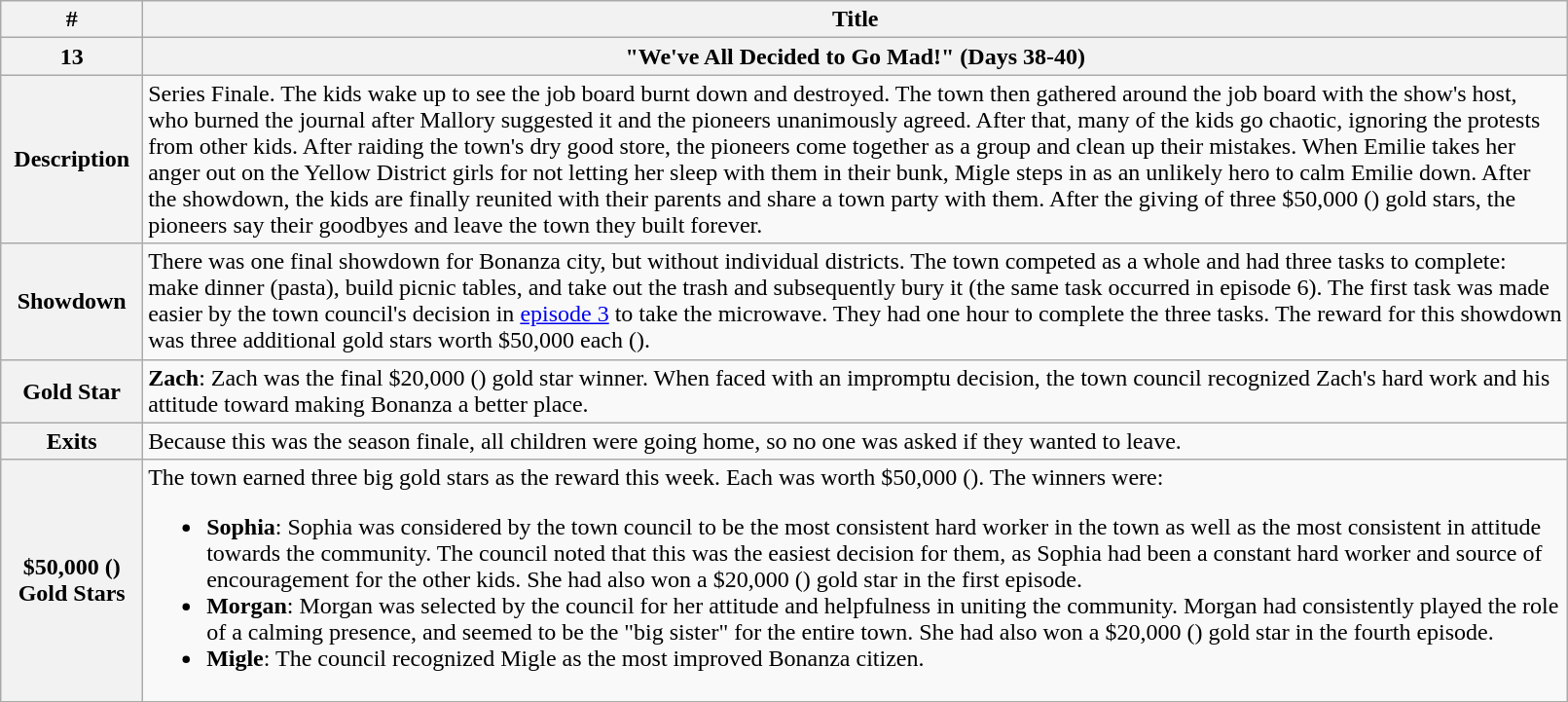<table class="wikitable" width="85%">
<tr>
<th>#</th>
<th>Title</th>
</tr>
<tr>
<th>13</th>
<th>"We've All Decided to Go Mad!" (Days 38-40)</th>
</tr>
<tr>
<th>Description</th>
<td>Series Finale. The kids wake up to see the job board burnt down and destroyed. The town then gathered around the job board with the show's host, who burned the journal after Mallory suggested it and the pioneers unanimously agreed. After that, many of the kids go chaotic, ignoring the protests from other kids. After raiding the town's dry good store, the pioneers come together as a group and clean up their mistakes. When Emilie takes her anger out on the Yellow District girls for not letting her sleep with them in their bunk, Migle steps in as an unlikely hero to calm Emilie down. After the showdown, the kids are finally reunited with their parents and share a town party with them. After the giving of three $50,000 () gold stars, the pioneers say their goodbyes and leave the town they built forever.</td>
</tr>
<tr>
<th>Showdown</th>
<td>There was one final showdown for Bonanza city, but without individual districts. The town competed as a whole and had three tasks to complete: make dinner (pasta), build picnic tables, and take out the trash and subsequently bury it (the same task occurred in episode 6). The first task was made easier by the town council's decision in <a href='#'>episode 3</a> to take the microwave. They had one hour to complete the three tasks. The reward for this showdown was three additional gold stars worth $50,000 each ().</td>
</tr>
<tr>
<th>Gold Star</th>
<td><strong>Zach</strong>: Zach was the final $20,000 () gold star winner. When faced with an impromptu decision, the town council recognized Zach's hard work and his attitude toward making Bonanza a better place.</td>
</tr>
<tr>
<th>Exits</th>
<td>Because this was the season finale, all children were going home, so no one was asked if they wanted to leave.</td>
</tr>
<tr>
<th>$50,000 () Gold Stars</th>
<td>The town earned three big gold stars as the reward this week.  Each was worth $50,000 ().  The winners were:<br><ul><li><strong>Sophia</strong>: Sophia was considered by the town council to be the most consistent hard worker in the town as well as the most consistent in attitude towards the community. The council noted that this was the easiest decision for them, as Sophia had been a constant hard worker and source of encouragement for the other kids. She had also won a $20,000 () gold star in the first episode.</li><li><strong>Morgan</strong>: Morgan was selected by the council for her attitude and helpfulness in uniting the community.  Morgan had consistently played the role of a calming presence, and seemed to be the "big sister" for the entire town. She had also won a $20,000 () gold star in the fourth episode.</li><li><strong>Migle</strong>: The council recognized Migle as the most improved Bonanza citizen.</li></ul></td>
</tr>
</table>
